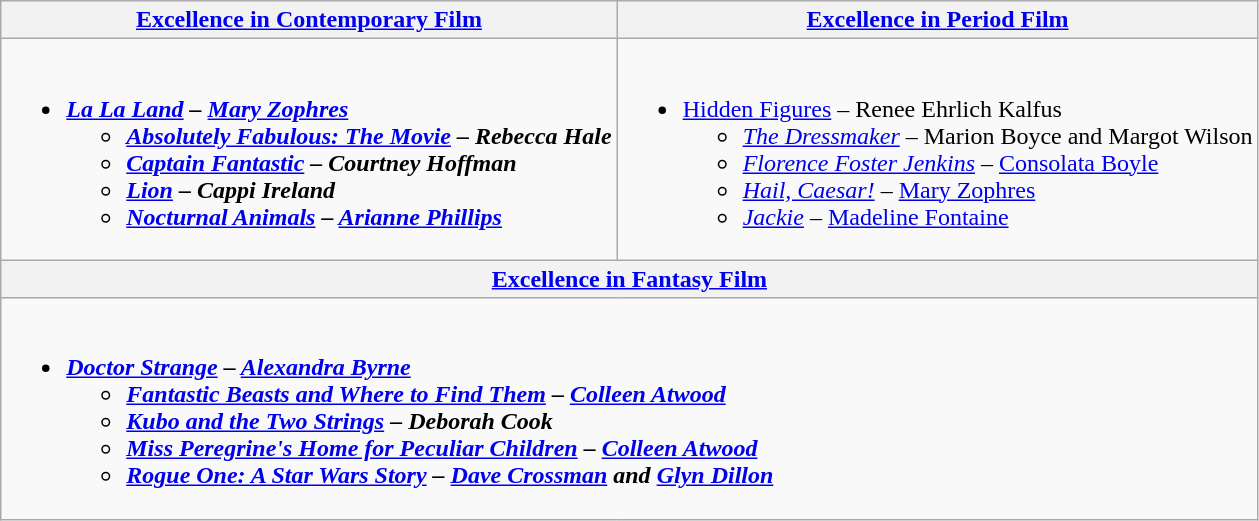<table class=wikitable style="width=100%">
<tr>
<th style="width=50%"><a href='#'>Excellence in Contemporary Film</a></th>
<th style="width=50%"><a href='#'>Excellence in Period Film</a></th>
</tr>
<tr>
<td valign="top"><br><ul><li><strong><em><a href='#'>La La Land</a><em> – <a href='#'>Mary Zophres</a><strong><ul><li></em><a href='#'>Absolutely Fabulous: The Movie</a><em> – Rebecca Hale</li><li></em><a href='#'>Captain Fantastic</a><em> – Courtney Hoffman</li><li></em><a href='#'>Lion</a><em> – Cappi Ireland</li><li></em><a href='#'>Nocturnal Animals</a><em> – <a href='#'>Arianne Phillips</a></li></ul></li></ul></td>
<td valign="top"><br><ul><li></em></strong><a href='#'>Hidden Figures</a></em> – Renee Ehrlich Kalfus</strong><ul><li><em><a href='#'>The Dressmaker</a></em> – Marion Boyce and Margot Wilson</li><li><em><a href='#'>Florence Foster Jenkins</a></em> – <a href='#'>Consolata Boyle</a></li><li><em><a href='#'>Hail, Caesar!</a></em> – <a href='#'>Mary Zophres</a></li><li><em><a href='#'>Jackie</a></em> – <a href='#'>Madeline Fontaine</a></li></ul></li></ul></td>
</tr>
<tr>
<th style="width=50%" colspan="2"><a href='#'>Excellence in Fantasy Film</a></th>
</tr>
<tr>
<td valign="top" colspan="2"><br><ul><li><strong><em><a href='#'>Doctor Strange</a><em> – <a href='#'>Alexandra Byrne</a><strong><ul><li></em><a href='#'>Fantastic Beasts and Where to Find Them</a><em> – <a href='#'>Colleen Atwood</a></li><li></em><a href='#'>Kubo and the Two Strings</a><em> – Deborah Cook</li><li></em><a href='#'>Miss Peregrine's Home for Peculiar Children</a><em> – <a href='#'>Colleen Atwood</a></li><li></em><a href='#'>Rogue One: A Star Wars Story</a><em> – <a href='#'>Dave Crossman</a> and <a href='#'>Glyn Dillon</a></li></ul></li></ul></td>
</tr>
</table>
